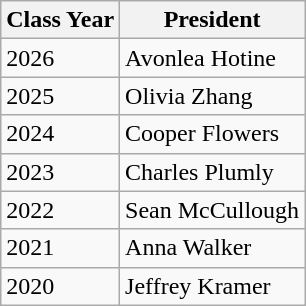<table class="wikitable">
<tr>
<th>Class Year</th>
<th>President</th>
</tr>
<tr>
<td>2026</td>
<td>Avonlea Hotine</td>
</tr>
<tr>
<td>2025</td>
<td>Olivia Zhang</td>
</tr>
<tr>
<td>2024</td>
<td>Cooper Flowers</td>
</tr>
<tr>
<td>2023</td>
<td>Charles Plumly</td>
</tr>
<tr>
<td>2022</td>
<td>Sean McCullough</td>
</tr>
<tr>
<td>2021</td>
<td>Anna Walker</td>
</tr>
<tr>
<td>2020</td>
<td>Jeffrey Kramer</td>
</tr>
</table>
